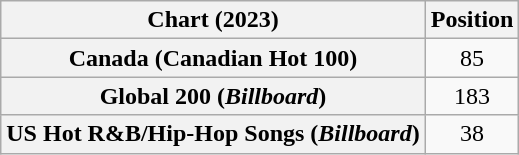<table class="wikitable sortable plainrowheaders" style="text-align:center">
<tr>
<th scope="col">Chart (2023)</th>
<th scope="col">Position</th>
</tr>
<tr>
<th scope="row">Canada (Canadian Hot 100)</th>
<td>85</td>
</tr>
<tr>
<th scope="row">Global 200 (<em>Billboard</em>)</th>
<td>183</td>
</tr>
<tr>
<th scope="row">US Hot R&B/Hip-Hop Songs (<em>Billboard</em>)</th>
<td>38</td>
</tr>
</table>
